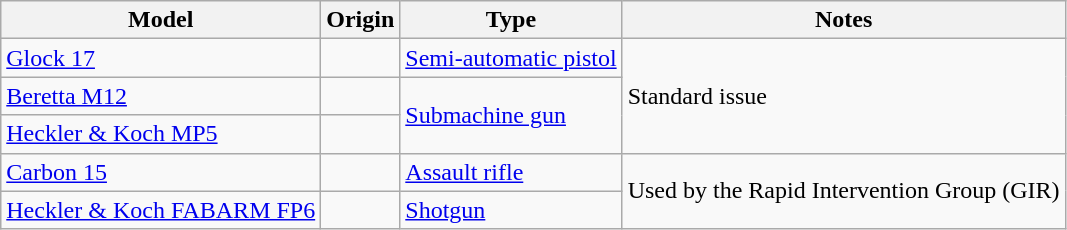<table class="wikitable">
<tr>
<th>Model</th>
<th>Origin</th>
<th>Type</th>
<th>Notes</th>
</tr>
<tr>
<td><a href='#'>Glock 17</a></td>
<td></td>
<td><a href='#'>Semi-automatic pistol</a></td>
<td rowspan="3">Standard issue</td>
</tr>
<tr>
<td><a href='#'>Beretta M12</a></td>
<td></td>
<td rowspan="2"><a href='#'>Submachine gun</a></td>
</tr>
<tr>
<td><a href='#'>Heckler & Koch MP5</a></td>
<td></td>
</tr>
<tr>
<td><a href='#'>Carbon 15</a></td>
<td></td>
<td><a href='#'>Assault rifle</a></td>
<td rowspan="2">Used by the Rapid Intervention Group (GIR)</td>
</tr>
<tr>
<td><a href='#'>Heckler & Koch FABARM FP6</a></td>
<td></td>
<td><a href='#'>Shotgun</a></td>
</tr>
</table>
